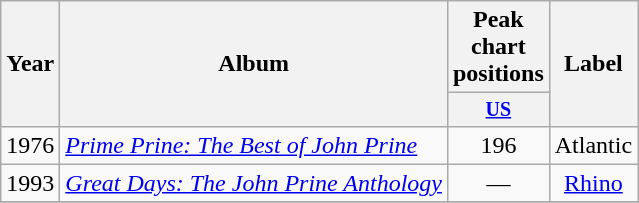<table class="wikitable" style="text-align:center;">
<tr>
<th rowspan="2">Year</th>
<th rowspan="2">Album</th>
<th>Peak chart positions</th>
<th rowspan="2">Label</th>
</tr>
<tr style="font-size: smaller">
<th style="width:45px;"><a href='#'>US</a><br></th>
</tr>
<tr>
<td>1976</td>
<td style="text-align:left;"><em><a href='#'>Prime Prine: The Best of John Prine</a></em></td>
<td>196</td>
<td>Atlantic</td>
</tr>
<tr>
<td>1993</td>
<td style="text-align:left;"><em><a href='#'>Great Days: The John Prine Anthology</a></em></td>
<td>—</td>
<td><a href='#'>Rhino</a></td>
</tr>
<tr>
</tr>
</table>
